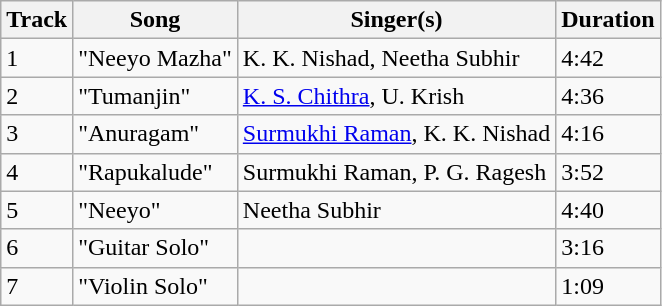<table class="wikitable">
<tr>
<th>Track</th>
<th>Song</th>
<th>Singer(s)</th>
<th>Duration</th>
</tr>
<tr>
<td>1</td>
<td>"Neeyo Mazha"</td>
<td>K. K. Nishad, Neetha Subhir</td>
<td>4:42</td>
</tr>
<tr>
<td>2</td>
<td>"Tumanjin"</td>
<td><a href='#'>K. S. Chithra</a>, U. Krish</td>
<td>4:36</td>
</tr>
<tr>
<td>3</td>
<td>"Anuragam"</td>
<td><a href='#'>Surmukhi Raman</a>, K. K. Nishad</td>
<td>4:16</td>
</tr>
<tr>
<td>4</td>
<td>"Rapukalude"</td>
<td>Surmukhi Raman, P. G. Ragesh</td>
<td>3:52</td>
</tr>
<tr>
<td>5</td>
<td>"Neeyo"</td>
<td>Neetha Subhir</td>
<td>4:40</td>
</tr>
<tr>
<td>6</td>
<td>"Guitar Solo"</td>
<td></td>
<td>3:16</td>
</tr>
<tr>
<td>7</td>
<td>"Violin Solo"</td>
<td></td>
<td>1:09</td>
</tr>
</table>
